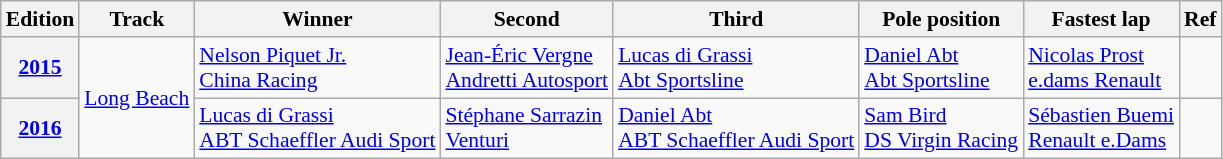<table Class = "wikitable" style = "font-size: 90%;">
<tr>
<th>Edition</th>
<th>Track</th>
<th>Winner</th>
<th>Second</th>
<th>Third</th>
<th>Pole position</th>
<th>Fastest lap</th>
<th>Ref</th>
</tr>
<tr>
<th><a href='#'>2015</a></th>
<td rowspan=2><a href='#'>Long Beach</a></td>
<td> <a href='#'>Nelson Piquet Jr.</a><br><a href='#'>China Racing</a></td>
<td> <a href='#'>Jean-Éric Vergne</a><br><a href='#'>Andretti Autosport</a></td>
<td> <a href='#'>Lucas di Grassi</a><br><a href='#'>Abt Sportsline</a></td>
<td> <a href='#'>Daniel Abt</a><br><a href='#'>Abt Sportsline</a></td>
<td> <a href='#'>Nicolas Prost</a><br><a href='#'>e.dams Renault</a></td>
<td align="center"></td>
</tr>
<tr>
<th><a href='#'>2016</a></th>
<td> <a href='#'>Lucas di Grassi</a><br><a href='#'>ABT Schaeffler Audi Sport</a></td>
<td> <a href='#'>Stéphane Sarrazin</a><br><a href='#'>Venturi</a></td>
<td> <a href='#'>Daniel Abt</a><br><a href='#'>ABT Schaeffler Audi Sport</a></td>
<td> <a href='#'>Sam Bird</a><br><a href='#'>DS Virgin Racing</a></td>
<td> <a href='#'>Sébastien Buemi</a><br><a href='#'>Renault e.Dams</a></td>
<td align="center"></td>
</tr>
</table>
